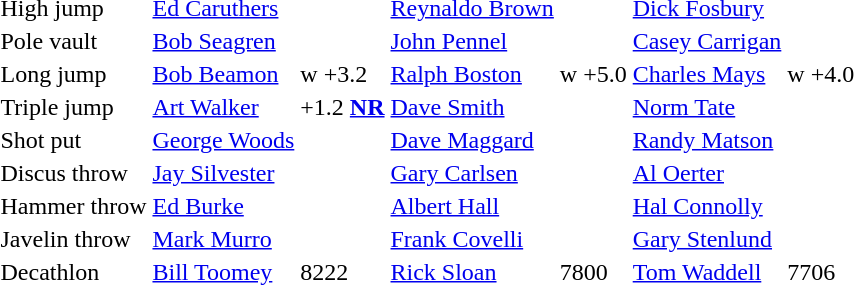<table>
<tr>
<td>High jump</td>
<td><a href='#'>Ed Caruthers</a></td>
<td></td>
<td><a href='#'>Reynaldo Brown</a></td>
<td></td>
<td><a href='#'>Dick Fosbury</a></td>
<td></td>
</tr>
<tr>
<td>Pole vault</td>
<td><a href='#'>Bob Seagren</a></td>
<td> <strong></strong></td>
<td><a href='#'>John Pennel</a></td>
<td></td>
<td><a href='#'>Casey Carrigan</a></td>
<td></td>
</tr>
<tr>
<td>Long jump</td>
<td><a href='#'>Bob Beamon</a></td>
<td>w +3.2</td>
<td><a href='#'>Ralph Boston</a></td>
<td>w +5.0</td>
<td><a href='#'>Charles Mays</a></td>
<td>w +4.0</td>
</tr>
<tr>
<td>Triple jump</td>
<td><a href='#'>Art Walker</a></td>
<td> +1.2  <strong><a href='#'>NR</a></strong></td>
<td><a href='#'>Dave Smith</a></td>
<td></td>
<td><a href='#'>Norm Tate</a></td>
<td></td>
</tr>
<tr>
<td>Shot put</td>
<td><a href='#'>George Woods</a></td>
<td></td>
<td><a href='#'>Dave Maggard</a></td>
<td></td>
<td><a href='#'>Randy Matson</a></td>
<td></td>
</tr>
<tr>
<td>Discus throw</td>
<td><a href='#'>Jay Silvester</a></td>
<td></td>
<td><a href='#'>Gary Carlsen</a></td>
<td></td>
<td><a href='#'>Al Oerter</a></td>
<td></td>
</tr>
<tr>
<td>Hammer throw</td>
<td><a href='#'>Ed Burke</a></td>
<td></td>
<td><a href='#'>Albert Hall</a></td>
<td></td>
<td><a href='#'>Hal Connolly</a></td>
<td></td>
</tr>
<tr>
<td>Javelin throw</td>
<td><a href='#'>Mark Murro</a></td>
<td></td>
<td><a href='#'>Frank Covelli</a></td>
<td></td>
<td><a href='#'>Gary Stenlund</a></td>
<td></td>
</tr>
<tr>
<td>Decathlon</td>
<td><a href='#'>Bill Toomey</a></td>
<td>8222</td>
<td><a href='#'>Rick Sloan</a></td>
<td>7800</td>
<td><a href='#'>Tom Waddell</a></td>
<td>7706</td>
</tr>
</table>
